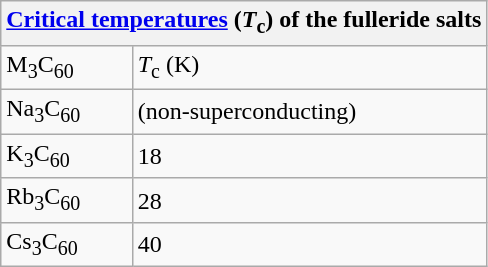<table class="wikitable">
<tr>
<th colspan=2><a href='#'>Critical temperatures</a> (<em>T</em><sub>c</sub>) of the fulleride salts</th>
</tr>
<tr>
<td>M<sub>3</sub>C<sub>60</sub></td>
<td><em>T</em><sub>c</sub> (K)</td>
</tr>
<tr>
<td>Na<sub>3</sub>C<sub>60</sub></td>
<td>(non-superconducting)</td>
</tr>
<tr>
<td>K<sub>3</sub>C<sub>60</sub></td>
<td>18</td>
</tr>
<tr>
<td>Rb<sub>3</sub>C<sub>60</sub></td>
<td>28</td>
</tr>
<tr>
<td>Cs<sub>3</sub>C<sub>60</sub></td>
<td>40</td>
</tr>
</table>
